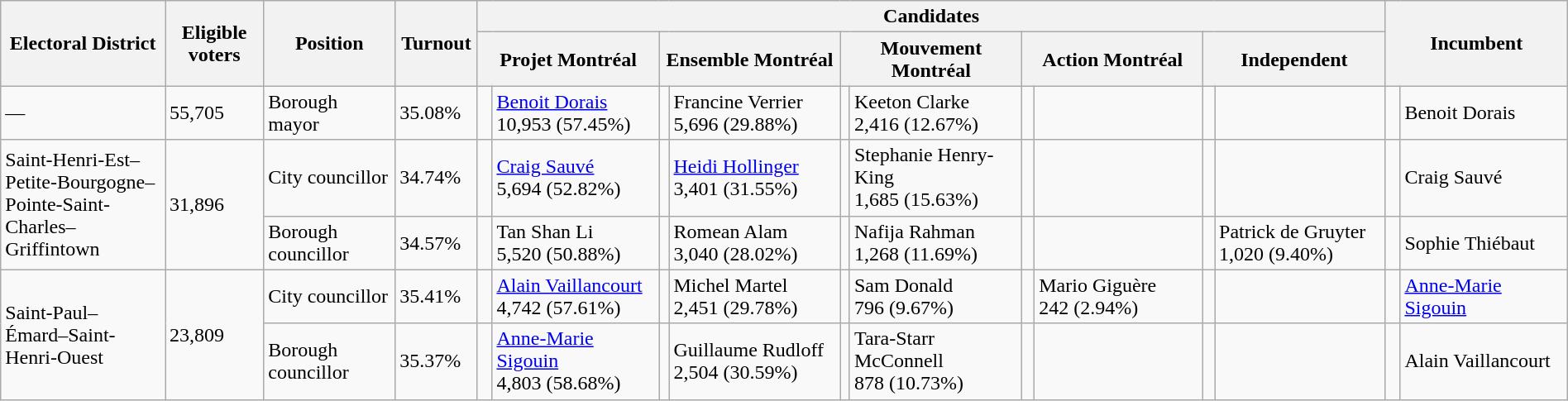<table class="wikitable" width="100%">
<tr>
<th width=10% rowspan=2>Electoral District</th>
<th width=6% rowspan=2>Eligible voters</th>
<th width=8% rowspan=2>Position</th>
<th width=4% rowspan=2>Turnout</th>
<th colspan=10>Candidates</th>
<th width=11% colspan=2 rowspan=2>Incumbent</th>
</tr>
<tr>
<th width=11% colspan=2 ><span>Projet Montréal</span></th>
<th width=11% colspan=2 ><span>Ensemble Montréal</span></th>
<th width=11% colspan=2 ><span>Mouvement Montréal</span></th>
<th width=11% colspan=2 >Action Montréal</th>
<th width=11% colspan=2 >Independent</th>
</tr>
<tr>
<td>—</td>
<td>55,705</td>
<td>Borough mayor</td>
<td>35.08%</td>
<td> </td>
<td><a href='#'>Benoit Dorais</a> <br> 10,953 (57.45%)</td>
<td></td>
<td>Francine Verrier <br> 5,696 (29.88%)</td>
<td></td>
<td>Keeton Clarke <br> 2,416 (12.67%)</td>
<td></td>
<td></td>
<td></td>
<td></td>
<td> </td>
<td>Benoit Dorais</td>
</tr>
<tr>
<td rowspan=2>Saint-Henri-Est–Petite-Bourgogne–Pointe-Saint-Charles–Griffintown</td>
<td rowspan=2>31,896</td>
<td>City councillor</td>
<td>34.74%</td>
<td> </td>
<td><a href='#'>Craig Sauvé</a> <br> 5,694 (52.82%)</td>
<td></td>
<td><a href='#'>Heidi Hollinger</a> <br> 3,401 (31.55%)</td>
<td></td>
<td>Stephanie Henry-King <br> 1,685 (15.63%)</td>
<td></td>
<td></td>
<td></td>
<td></td>
<td> </td>
<td>Craig Sauvé</td>
</tr>
<tr>
<td>Borough councillor</td>
<td>34.57%</td>
<td> </td>
<td>Tan Shan Li <br> 5,520 (50.88%)</td>
<td></td>
<td>Romean Alam <br> 3,040 (28.02%)</td>
<td></td>
<td>Nafija Rahman <br> 1,268 (11.69%)</td>
<td></td>
<td></td>
<td></td>
<td>Patrick de Gruyter <br> 1,020 (9.40%)</td>
<td> </td>
<td>Sophie Thiébaut</td>
</tr>
<tr>
<td rowspan=2>Saint-Paul–Émard–Saint-Henri-Ouest</td>
<td rowspan=2>23,809</td>
<td>City councillor</td>
<td>35.41%</td>
<td> </td>
<td><a href='#'>Alain Vaillancourt</a> <br> 4,742 (57.61%)</td>
<td></td>
<td>Michel Martel <br> 2,451 (29.78%)</td>
<td></td>
<td>Sam Donald  <br> 796 (9.67%)</td>
<td></td>
<td>Mario Giguère <br> 242 (2.94%)</td>
<td></td>
<td></td>
<td> </td>
<td><a href='#'>Anne-Marie Sigouin</a></td>
</tr>
<tr>
<td>Borough councillor</td>
<td>35.37%</td>
<td> </td>
<td><a href='#'>Anne-Marie Sigouin</a> <br> 4,803 (58.68%)</td>
<td></td>
<td>Guillaume Rudloff <br> 2,504 (30.59%)</td>
<td></td>
<td>Tara-Starr McConnell <br> 878 (10.73%)</td>
<td></td>
<td></td>
<td></td>
<td></td>
<td> </td>
<td>Alain Vaillancourt</td>
</tr>
</table>
